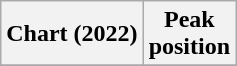<table class="wikitable plainrowheaders" style="text-align:center">
<tr>
<th scope="col">Chart (2022)</th>
<th scope="col">Peak<br>position</th>
</tr>
<tr>
</tr>
</table>
